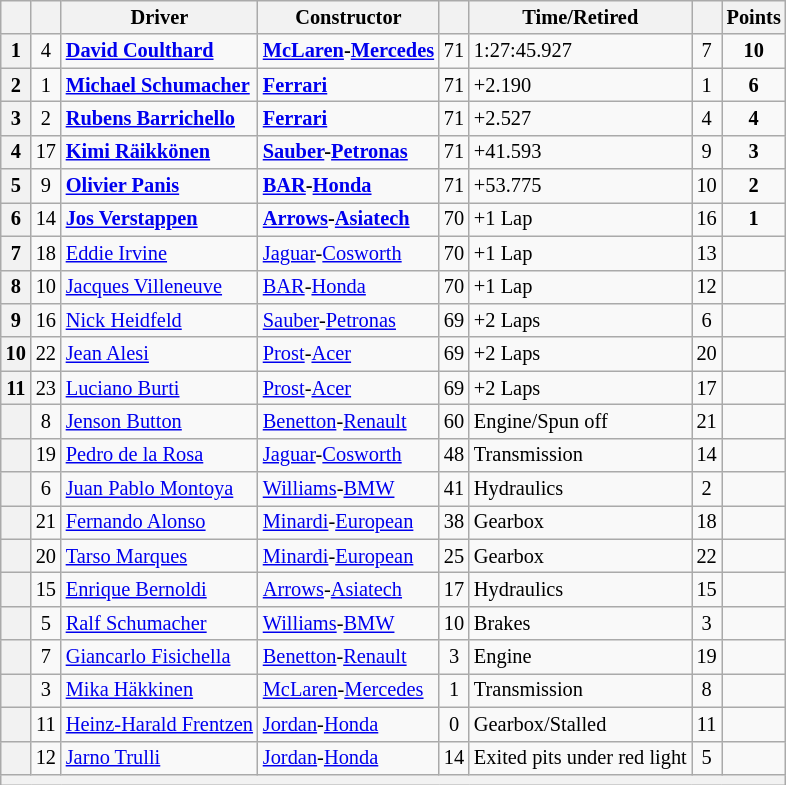<table class="wikitable sortable" style="font-size: 85%;">
<tr>
<th scope="col"></th>
<th scope="col"></th>
<th scope="col">Driver</th>
<th scope="col">Constructor</th>
<th scope="col" class="unsortable"></th>
<th scope="col" class="unsortable">Time/Retired</th>
<th scope="col"></th>
<th scope="col">Points</th>
</tr>
<tr>
<th scope="row">1</th>
<td align="center">4</td>
<td data-sort-value="COU"> <strong><a href='#'>David Coulthard</a></strong></td>
<td><strong><a href='#'>McLaren</a>-<a href='#'>Mercedes</a></strong></td>
<td align="center">71</td>
<td>1:27:45.927</td>
<td align="center">7</td>
<td align="center"><strong>10</strong></td>
</tr>
<tr>
<th scope="row">2</th>
<td align="center">1</td>
<td data-sort-value="SCHM"> <strong><a href='#'>Michael Schumacher</a></strong></td>
<td><strong><a href='#'>Ferrari</a></strong></td>
<td align="center">71</td>
<td>+2.190</td>
<td align="center">1</td>
<td align="center"><strong>6</strong></td>
</tr>
<tr>
<th scope="row">3</th>
<td align="center">2</td>
<td data-sort-value="BAR"> <strong><a href='#'>Rubens Barrichello</a></strong></td>
<td><strong><a href='#'>Ferrari</a></strong></td>
<td align="center">71</td>
<td>+2.527</td>
<td align="center">4</td>
<td align="center"><strong>4</strong></td>
</tr>
<tr>
<th scope="row">4</th>
<td align="center">17</td>
<td data-sort-value="RAI"> <strong><a href='#'>Kimi Räikkönen</a></strong></td>
<td><strong><a href='#'>Sauber</a>-<a href='#'>Petronas</a></strong></td>
<td align="center">71</td>
<td>+41.593</td>
<td align="center">9</td>
<td align="center"><strong>3</strong></td>
</tr>
<tr>
<th scope="row">5</th>
<td align="center">9</td>
<td data-sort-value="PAN"> <strong><a href='#'>Olivier Panis</a></strong></td>
<td><strong><a href='#'>BAR</a>-<a href='#'>Honda</a></strong></td>
<td align="center">71</td>
<td>+53.775</td>
<td align="center">10</td>
<td align="center"><strong>2</strong></td>
</tr>
<tr>
<th scope="row">6</th>
<td align="center">14</td>
<td data-sort-value="VER"> <strong><a href='#'>Jos Verstappen</a></strong></td>
<td><strong><a href='#'>Arrows</a>-<a href='#'>Asiatech</a></strong></td>
<td align="center">70</td>
<td>+1 Lap</td>
<td align="center">16</td>
<td align="center"><strong>1</strong></td>
</tr>
<tr>
<th scope="row">7</th>
<td align="center">18</td>
<td data-sort-value="IRV"> <a href='#'>Eddie Irvine</a></td>
<td><a href='#'>Jaguar</a>-<a href='#'>Cosworth</a></td>
<td align="center">70</td>
<td>+1 Lap</td>
<td align="center">13</td>
<td> </td>
</tr>
<tr>
<th scope="row">8</th>
<td align="center">10</td>
<td data-sort-value="VIL"> <a href='#'>Jacques Villeneuve</a></td>
<td><a href='#'>BAR</a>-<a href='#'>Honda</a></td>
<td align="center">70</td>
<td>+1 Lap</td>
<td align="center">12</td>
<td> </td>
</tr>
<tr>
<th scope="row">9</th>
<td align="center">16</td>
<td data-sort-value="HEI"> <a href='#'>Nick Heidfeld</a></td>
<td><a href='#'>Sauber</a>-<a href='#'>Petronas</a></td>
<td align="center">69</td>
<td>+2 Laps</td>
<td align="center">6</td>
<td> </td>
</tr>
<tr>
<th scope="row">10</th>
<td align="center">22</td>
<td data-sort-value="ALE"> <a href='#'>Jean Alesi</a></td>
<td><a href='#'>Prost</a>-<a href='#'>Acer</a></td>
<td align="center">69</td>
<td>+2 Laps</td>
<td align="center">20</td>
<td> </td>
</tr>
<tr>
<th scope="row">11</th>
<td align="center">23</td>
<td data-sort-value="BUR"> <a href='#'>Luciano Burti</a></td>
<td><a href='#'>Prost</a>-<a href='#'>Acer</a></td>
<td align="center">69</td>
<td>+2 Laps</td>
<td align="center">17</td>
<td> </td>
</tr>
<tr>
<th scope="row" data-sort-value="12"></th>
<td align="center">8</td>
<td data-sort-value="BUT"> <a href='#'>Jenson Button</a></td>
<td><a href='#'>Benetton</a>-<a href='#'>Renault</a></td>
<td align="center">60</td>
<td>Engine/Spun off</td>
<td align="center">21</td>
<td> </td>
</tr>
<tr>
<th scope="row" data-sort-value="13"></th>
<td align="center">19</td>
<td data-sort-value="DLR"> <a href='#'>Pedro de la Rosa</a></td>
<td><a href='#'>Jaguar</a>-<a href='#'>Cosworth</a></td>
<td align="center">48</td>
<td>Transmission</td>
<td align="center">14</td>
<td> </td>
</tr>
<tr>
<th scope="row" data-sort-value="14"></th>
<td align="center">6</td>
<td data-sort-value="MON"> <a href='#'>Juan Pablo Montoya</a></td>
<td><a href='#'>Williams</a>-<a href='#'>BMW</a></td>
<td align="center">41</td>
<td>Hydraulics</td>
<td align="center">2</td>
<td> </td>
</tr>
<tr>
<th scope="row" data-sort-value="15"></th>
<td align="center">21</td>
<td data-sort-value="ALO"> <a href='#'>Fernando Alonso</a></td>
<td><a href='#'>Minardi</a>-<a href='#'>European</a></td>
<td align="center">38</td>
<td>Gearbox</td>
<td align="center">18</td>
<td> </td>
</tr>
<tr>
<th scope="row" data-sort-value="16"></th>
<td align="center">20</td>
<td data-sort-value="MAR"> <a href='#'>Tarso Marques</a></td>
<td><a href='#'>Minardi</a>-<a href='#'>European</a></td>
<td align="center">25</td>
<td>Gearbox</td>
<td align="center">22</td>
<td> </td>
</tr>
<tr>
<th scope="row" data-sort-value="17"></th>
<td align="center">15</td>
<td data-sort-value="BER"> <a href='#'>Enrique Bernoldi</a></td>
<td><a href='#'>Arrows</a>-<a href='#'>Asiatech</a></td>
<td align="center">17</td>
<td>Hydraulics</td>
<td align="center">15</td>
<td> </td>
</tr>
<tr>
<th scope="row" data-sort-value="18"></th>
<td align="center">5</td>
<td data-sort-value="SCHR"> <a href='#'>Ralf Schumacher</a></td>
<td><a href='#'>Williams</a>-<a href='#'>BMW</a></td>
<td align="center">10</td>
<td>Brakes</td>
<td align="center">3</td>
<td> </td>
</tr>
<tr>
<th scope="row" data-sort-value="19"></th>
<td align="center">7</td>
<td data-sort-value="FIS"> <a href='#'>Giancarlo Fisichella</a></td>
<td><a href='#'>Benetton</a>-<a href='#'>Renault</a></td>
<td align="center">3</td>
<td>Engine</td>
<td align="center">19</td>
<td> </td>
</tr>
<tr>
<th scope="row" data-sort-value="20"></th>
<td align="center">3</td>
<td data-sort-value="HAK"> <a href='#'>Mika Häkkinen</a></td>
<td><a href='#'>McLaren</a>-<a href='#'>Mercedes</a></td>
<td align="center">1</td>
<td>Transmission</td>
<td align="center">8</td>
<td> </td>
</tr>
<tr>
<th scope="row" data-sort-value="21"></th>
<td align="center">11</td>
<td data-sort-value="FRE"> <a href='#'>Heinz-Harald Frentzen</a></td>
<td><a href='#'>Jordan</a>-<a href='#'>Honda</a></td>
<td align="center">0</td>
<td>Gearbox/Stalled</td>
<td align="center">11</td>
<td> </td>
</tr>
<tr>
<th scope="row" data-sort-value="22"></th>
<td align="center">12</td>
<td data-sort-value="TRU"> <a href='#'>Jarno Trulli</a></td>
<td><a href='#'>Jordan</a>-<a href='#'>Honda</a></td>
<td align="center">14</td>
<td>Exited pits under red light</td>
<td align="center">5</td>
<td> </td>
</tr>
<tr class="sortbottom">
<th colspan="8"></th>
</tr>
</table>
